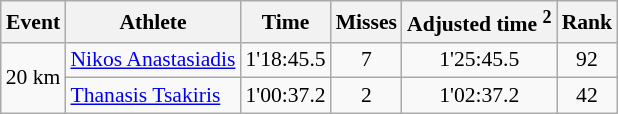<table class="wikitable" style="font-size:90%">
<tr>
<th>Event</th>
<th>Athlete</th>
<th>Time</th>
<th>Misses</th>
<th>Adjusted time <sup>2</sup></th>
<th>Rank</th>
</tr>
<tr>
<td rowspan="2">20 km</td>
<td><a href='#'>Nikos Anastasiadis</a></td>
<td align="center">1'18:45.5</td>
<td align="center">7</td>
<td align="center">1'25:45.5</td>
<td align="center">92</td>
</tr>
<tr>
<td><a href='#'>Thanasis Tsakiris</a></td>
<td align="center">1'00:37.2</td>
<td align="center">2</td>
<td align="center">1'02:37.2</td>
<td align="center">42</td>
</tr>
</table>
